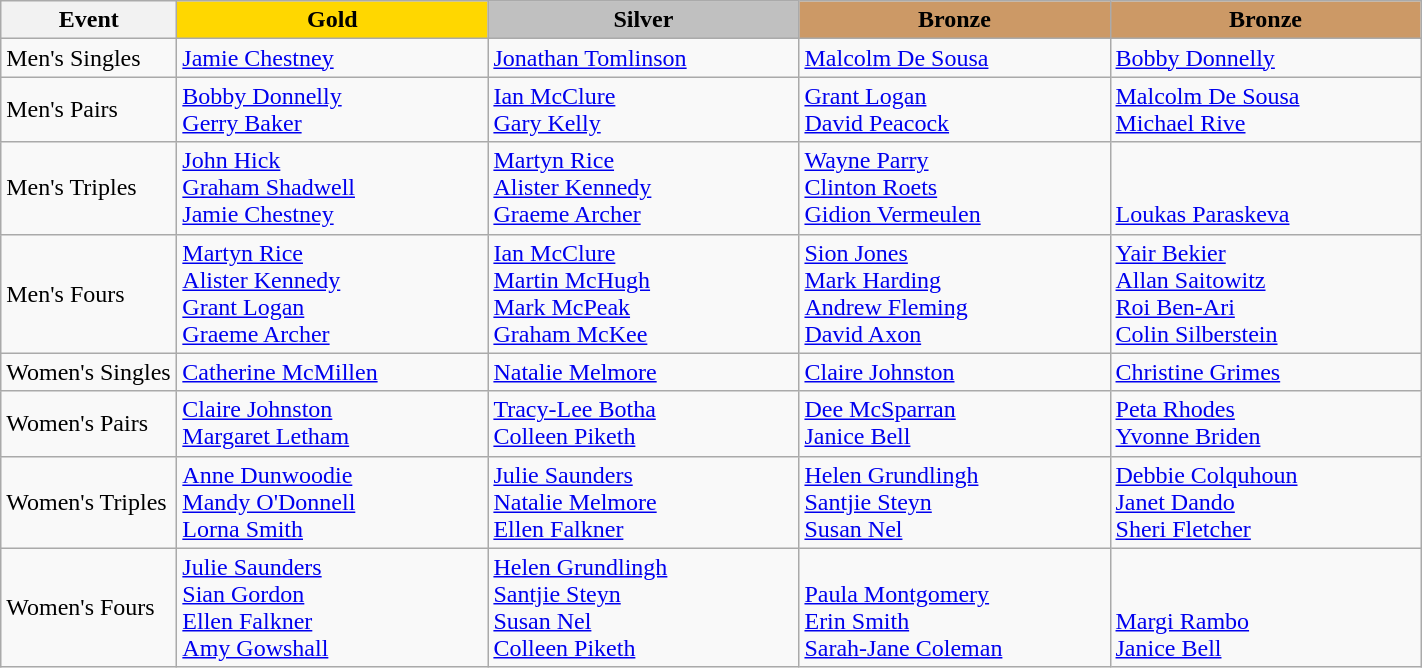<table class="wikitable" style="font-size: 100%">
<tr>
<th width=110>Event</th>
<th width=200 style="background-color: gold;">Gold</th>
<th width=200 style="background-color: silver;">Silver</th>
<th width=200 style="background-color: #cc9966;">Bronze</th>
<th width=200 style="background-color: #cc9966;">Bronze</th>
</tr>
<tr>
<td>Men's Singles</td>
<td> <a href='#'>Jamie Chestney</a></td>
<td> <a href='#'>Jonathan Tomlinson</a></td>
<td> <a href='#'>Malcolm De Sousa</a></td>
<td> <a href='#'>Bobby Donnelly</a></td>
</tr>
<tr>
<td>Men's Pairs</td>
<td> <a href='#'>Bobby Donnelly</a><br><a href='#'>Gerry Baker</a></td>
<td> <a href='#'>Ian McClure</a><br><a href='#'>Gary Kelly</a></td>
<td> <a href='#'>Grant Logan</a><br><a href='#'>David Peacock</a></td>
<td> <a href='#'>Malcolm De Sousa</a><br><a href='#'>Michael Rive</a></td>
</tr>
<tr>
<td>Men's Triples</td>
<td> <a href='#'>John Hick</a><br><a href='#'>Graham Shadwell</a><br><a href='#'>Jamie Chestney</a></td>
<td> <a href='#'>Martyn Rice</a><br><a href='#'>Alister Kennedy</a><br><a href='#'>Graeme Archer</a></td>
<td> <a href='#'>Wayne Parry</a><br><a href='#'>Clinton Roets</a><br> <a href='#'>Gidion Vermeulen</a></td>
<td> <br> <br> <a href='#'>Loukas Paraskeva</a></td>
</tr>
<tr>
<td>Men's Fours</td>
<td> <a href='#'>Martyn Rice</a><br> <a href='#'>Alister Kennedy</a><br> <a href='#'>Grant Logan</a><br><a href='#'>Graeme Archer</a></td>
<td> <a href='#'>Ian McClure</a><br><a href='#'>Martin McHugh</a><br><a href='#'>Mark McPeak</a><br><a href='#'>Graham McKee</a></td>
<td> <a href='#'>Sion Jones</a><br><a href='#'>Mark Harding</a><br><a href='#'>Andrew Fleming</a><br><a href='#'>David Axon</a></td>
<td> <a href='#'>Yair Bekier</a><br><a href='#'>Allan Saitowitz</a><br><a href='#'>Roi Ben-Ari</a><br><a href='#'>Colin Silberstein</a></td>
</tr>
<tr>
<td>Women's Singles</td>
<td> <a href='#'>Catherine McMillen</a></td>
<td> <a href='#'>Natalie Melmore</a></td>
<td> <a href='#'>Claire Johnston</a></td>
<td> <a href='#'>Christine Grimes</a></td>
</tr>
<tr>
<td>Women's Pairs</td>
<td> <a href='#'>Claire Johnston</a> <br> <a href='#'>Margaret Letham</a></td>
<td> <a href='#'>Tracy-Lee Botha</a><br><a href='#'>Colleen Piketh</a></td>
<td> <a href='#'>Dee McSparran</a><br><a href='#'>Janice Bell</a></td>
<td> <a href='#'>Peta Rhodes</a><br><a href='#'>Yvonne Briden</a></td>
</tr>
<tr>
<td>Women's Triples</td>
<td> <a href='#'>Anne Dunwoodie</a><br> <a href='#'>Mandy O'Donnell</a><br><a href='#'>Lorna Smith</a></td>
<td> <a href='#'>Julie Saunders</a><br><a href='#'>Natalie Melmore</a><br><a href='#'>Ellen Falkner</a></td>
<td> <a href='#'>Helen Grundlingh</a><br><a href='#'>Santjie Steyn</a><br><a href='#'>Susan Nel</a></td>
<td> <a href='#'>Debbie Colquhoun</a><br><a href='#'>Janet Dando</a><br><a href='#'>Sheri Fletcher</a></td>
</tr>
<tr>
<td>Women's Fours</td>
<td> <a href='#'>Julie Saunders</a><br><a href='#'>Sian Gordon</a><br> <a href='#'>Ellen Falkner</a><br><a href='#'>Amy Gowshall</a></td>
<td> <a href='#'>Helen Grundlingh</a><br><a href='#'>Santjie Steyn</a><br><a href='#'>Susan Nel</a><br><a href='#'>Colleen Piketh</a></td>
<td>  <br><a href='#'>Paula Montgomery</a><br><a href='#'>Erin Smith</a><br><a href='#'>Sarah-Jane Coleman</a></td>
<td>  <br> <br><a href='#'>Margi Rambo</a><br> <a href='#'>Janice Bell</a></td>
</tr>
</table>
